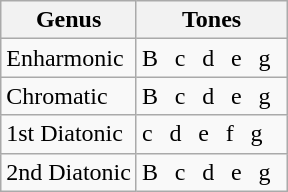<table class="wikitable">
<tr>
<th>Genus</th>
<th>Tones</th>
</tr>
<tr>
<td>Enharmonic</td>
<td>B   c   d   e   g  </td>
</tr>
<tr>
<td>Chromatic</td>
<td>B   c   d   e   g  </td>
</tr>
<tr>
<td>1st Diatonic</td>
<td>c   d   e   f   g  </td>
</tr>
<tr>
<td>2nd Diatonic</td>
<td>B   c   d   e   g  </td>
</tr>
</table>
